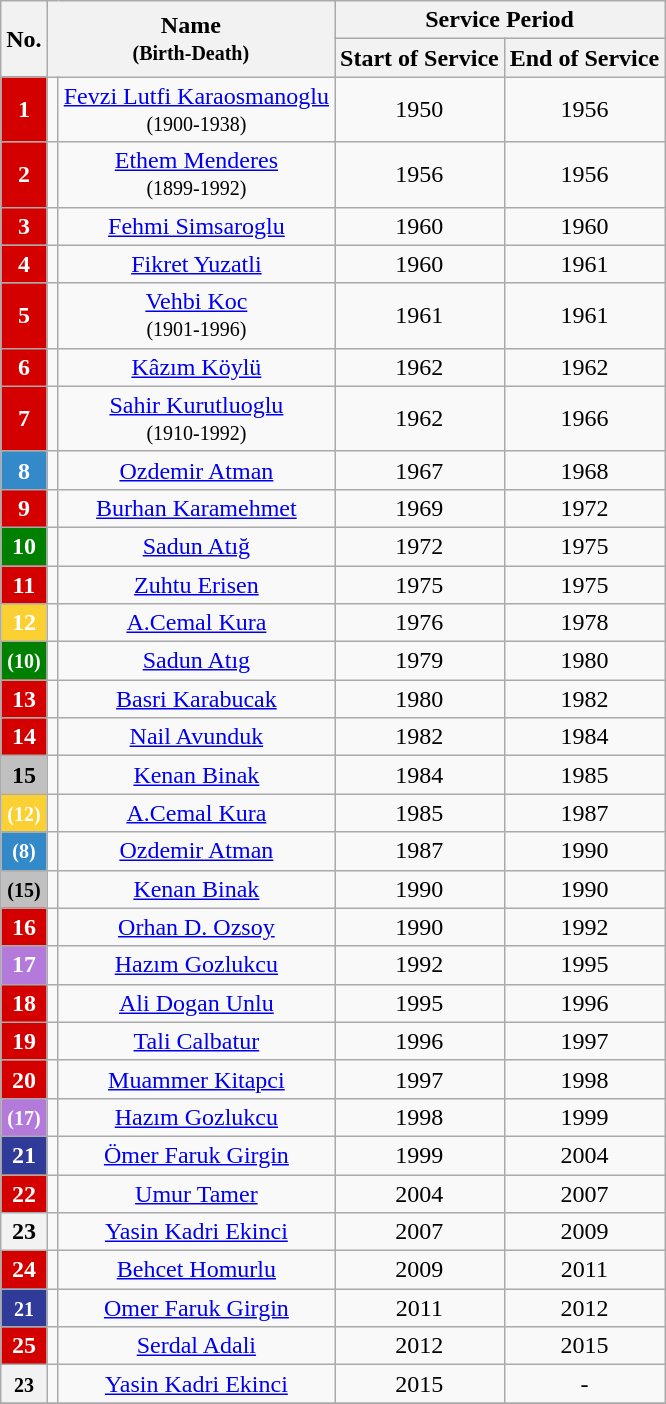<table class="wikitable" style="text-align:center">
<tr>
<th rowspan=2>No.</th>
<th colspan=2 rowspan=2>Name<br><small>(Birth-Death)</small></th>
<th colspan=2>Service Period</th>
</tr>
<tr ->
<th>Start of Service</th>
<th>End of Service</th>
</tr>
<tr ->
<th style="background:#D40000; color:white;">1</th>
<td></td>
<td><a href='#'>Fevzi Lutfi Karaosmanoglu</a> <br> <small>(1900-1938)</small></td>
<td>1950</td>
<td>1956</td>
</tr>
<tr ->
<th style="background:#D40000; color:white;">2</th>
<td></td>
<td><a href='#'>Ethem Menderes</a> <br> <small>(1899-1992)</small></td>
<td>1956</td>
<td>1956</td>
</tr>
<tr ->
<th style="background:#D40000; color:white;">3</th>
<td></td>
<td><a href='#'>Fehmi Simsaroglu</a></td>
<td>1960</td>
<td>1960</td>
</tr>
<tr ->
<th style="background:#D40000; color:white;">4</th>
<td></td>
<td><a href='#'>Fikret Yuzatli</a></td>
<td>1960</td>
<td>1961</td>
</tr>
<tr ->
<th style="background:#D40000; color:white;">5</th>
<td></td>
<td><a href='#'>Vehbi Koc</a> <br> <small>(1901-1996)</small></td>
<td>1961</td>
<td>1961</td>
</tr>
<tr ->
<th style="background:#D40000; color:white;">6</th>
<td></td>
<td><a href='#'>Kâzım Köylü</a></td>
<td>1962</td>
<td>1962</td>
</tr>
<tr ->
<th style="background:#D40000; color:white;">7</th>
<td></td>
<td><a href='#'>Sahir Kurutluoglu</a> <br> <small>(1910-1992)</small></td>
<td>1962</td>
<td>1966</td>
</tr>
<tr ->
<th style="background:#348AC9; color:white;">8</th>
<td></td>
<td><a href='#'>Ozdemir Atman</a></td>
<td>1967</td>
<td>1968</td>
</tr>
<tr ->
<th style="background:#D40000; color:white;">9</th>
<td></td>
<td><a href='#'>Burhan Karamehmet</a></td>
<td>1969</td>
<td>1972</td>
</tr>
<tr ->
<th style="background:#008000; color:white;">10</th>
<td></td>
<td><a href='#'>Sadun Atığ</a></td>
<td>1972</td>
<td>1975</td>
</tr>
<tr ->
<th style="background:#D40000; color:white;">11</th>
<td></td>
<td><a href='#'>Zuhtu Erisen</a></td>
<td>1975</td>
<td>1975</td>
</tr>
<tr ->
<th style="background:#FAD032; color:white">12</th>
<td></td>
<td><a href='#'>A.Cemal Kura</a></td>
<td>1976</td>
<td>1978</td>
</tr>
<tr ->
<th style="background:#008000; color:white;"><small>(10)</small></th>
<td></td>
<td><a href='#'>Sadun Atıg</a></td>
<td>1979</td>
<td>1980</td>
</tr>
<tr ->
<th style="background:#D40000; color:white;">13</th>
<td></td>
<td><a href='#'>Basri Karabucak</a></td>
<td>1980</td>
<td>1982</td>
</tr>
<tr ->
<th style="background:#D40000; color:white;">14</th>
<td></td>
<td><a href='#'>Nail Avunduk</a></td>
<td>1982</td>
<td>1984</td>
</tr>
<tr ->
<th style="background:#C0C0C0;">15</th>
<td></td>
<td><a href='#'>Kenan Binak</a></td>
<td>1984</td>
<td>1985</td>
</tr>
<tr ->
<th style="background:#FAD032; color:white"><small>(12)</small></th>
<td></td>
<td><a href='#'>A.Cemal Kura</a></td>
<td>1985</td>
<td>1987</td>
</tr>
<tr ->
<th style="background:#348AC9; color:white;"><small>(8)</small></th>
<td></td>
<td><a href='#'>Ozdemir Atman</a></td>
<td>1987</td>
<td>1990</td>
</tr>
<tr ->
<th style="background:#C0C0C0;"><small>(15)</small></th>
<td></td>
<td><a href='#'>Kenan Binak</a></td>
<td>1990</td>
<td>1990</td>
</tr>
<tr ->
<th style="background:#D40000; color:white;">16</th>
<td></td>
<td><a href='#'>Orhan D. Ozsoy</a></td>
<td>1990</td>
<td>1992</td>
</tr>
<tr ->
<th style="background:#B37ADC; color:white">17</th>
<td></td>
<td><a href='#'>Hazım Gozlukcu</a></td>
<td>1992</td>
<td>1995</td>
</tr>
<tr ->
<th style="background:#D40000; color:white;">18</th>
<td></td>
<td><a href='#'>Ali Dogan Unlu</a></td>
<td>1995</td>
<td>1996</td>
</tr>
<tr ->
<th style="background:#D40000; color:white;">19</th>
<td></td>
<td><a href='#'>Tali Calbatur</a></td>
<td>1996</td>
<td>1997</td>
</tr>
<tr ->
<th style="background:#D40000; color:white;">20</th>
<td></td>
<td><a href='#'>Muammer Kitapci</a></td>
<td>1997</td>
<td>1998</td>
</tr>
<tr ->
<th style="background:#B37ADC; color:white"><small>(17)</small></th>
<td></td>
<td><a href='#'>Hazım Gozlukcu</a></td>
<td>1998</td>
<td>1999</td>
</tr>
<tr ->
<th style="background:#303a98; color:white;">21</th>
<td></td>
<td><a href='#'>Ömer Faruk Girgin</a></td>
<td>1999</td>
<td>2004</td>
</tr>
<tr ->
<th style="background:#D40000; color:white;">22</th>
<td></td>
<td><a href='#'>Umur Tamer</a></td>
<td>2004</td>
<td>2007</td>
</tr>
<tr ->
<th bgcolor=#EEEE22; color:white;">23</th>
<td></td>
<td><a href='#'>Yasin Kadri Ekinci</a></td>
<td>2007</td>
<td>2009</td>
</tr>
<tr ->
<th style="background:#D40000; color:white;">24</th>
<td></td>
<td><a href='#'>Behcet Homurlu</a></td>
<td>2009</td>
<td>2011</td>
</tr>
<tr ->
<th style="background:#303a98; color:white;"><small>21</small></th>
<td></td>
<td><a href='#'>Omer Faruk Girgin</a></td>
<td>2011</td>
<td>2012</td>
</tr>
<tr ->
<th style="background:#D40000; color:white;">25</th>
<td></td>
<td><a href='#'>Serdal Adali</a> <br></td>
<td>2012</td>
<td>2015</td>
</tr>
<tr ->
<th bgcolor=#EEEE22; color:white;"><small>23</small></th>
<td></td>
<td><a href='#'>Yasin Kadri Ekinci</a></td>
<td>2015</td>
<td>-</td>
</tr>
<tr ->
</tr>
<tr ->
</tr>
<tr ->
</tr>
</table>
